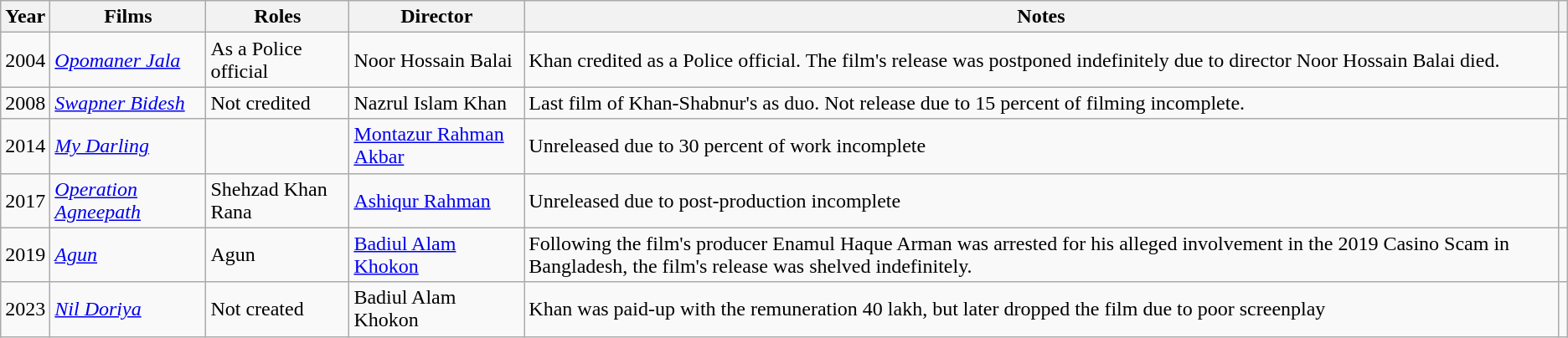<table class="wikitable sortable">
<tr>
<th>Year</th>
<th>Films</th>
<th>Roles</th>
<th>Director</th>
<th class="unsortable">Notes</th>
<th class="unsortable"></th>
</tr>
<tr>
<td>2004</td>
<td><em><a href='#'>Opomaner Jala</a></em></td>
<td>As a Police official</td>
<td>Noor Hossain Balai</td>
<td>Khan credited as a Police official. The film's release was postponed indefinitely due to director Noor Hossain Balai died.</td>
<td><br></td>
</tr>
<tr>
<td>2008</td>
<td><em><a href='#'>Swapner Bidesh</a></em></td>
<td>Not credited</td>
<td>Nazrul Islam Khan</td>
<td>Last film of Khan-Shabnur's as duo. Not release due to 15 percent of filming incomplete.</td>
<td></td>
</tr>
<tr>
<td>2014</td>
<td><em><a href='#'>My Darling</a></em></td>
<td></td>
<td><a href='#'>Montazur Rahman Akbar</a></td>
<td>Unreleased due to 30 percent of work incomplete</td>
<td></td>
</tr>
<tr>
<td>2017</td>
<td><em><a href='#'>Operation Agneepath</a></em></td>
<td>Shehzad Khan Rana</td>
<td><a href='#'>Ashiqur Rahman</a></td>
<td>Unreleased due to post-production incomplete</td>
<td></td>
</tr>
<tr>
<td>2019</td>
<td><a href='#'><em>Agun</em></a></td>
<td>Agun</td>
<td><a href='#'>Badiul Alam Khokon</a></td>
<td>Following the film's producer Enamul Haque Arman was arrested for his alleged involvement in the 2019 Casino Scam in Bangladesh, the film's release was shelved indefinitely.</td>
<td><br></td>
</tr>
<tr>
<td>2023</td>
<td><em><a href='#'>Nil Doriya</a></em></td>
<td>Not created</td>
<td>Badiul Alam Khokon</td>
<td>Khan was paid-up with the remuneration 40 lakh, but later dropped the film due to poor screenplay</td>
<td><br></td>
</tr>
</table>
